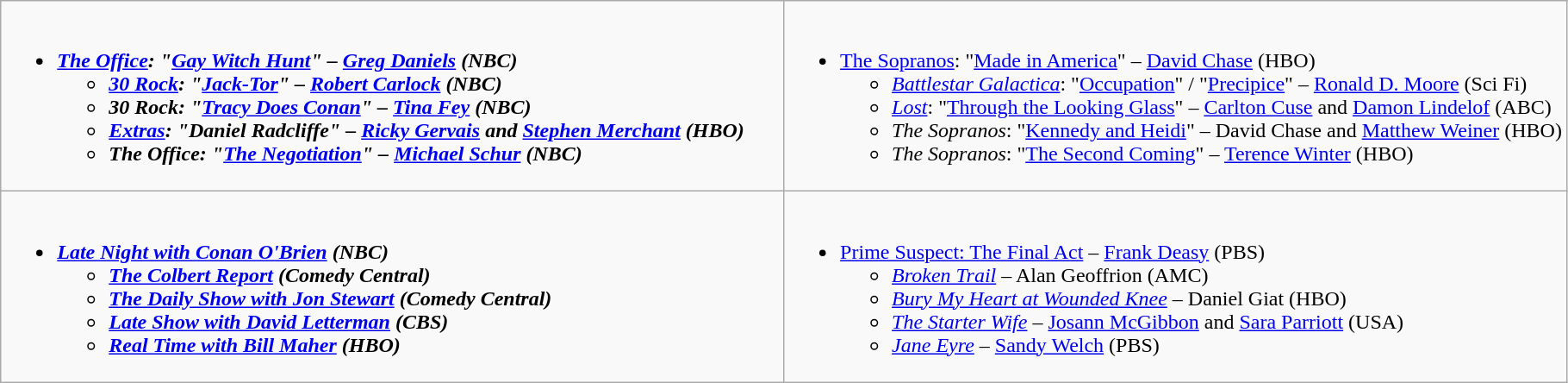<table class="wikitable">
<tr>
<td style="vertical-align:top;" width="50%"><br><ul><li><strong><em><a href='#'>The Office</a><em>: "<a href='#'>Gay Witch Hunt</a>" – <a href='#'>Greg Daniels</a> (NBC)<strong><ul><li></em><a href='#'>30 Rock</a><em>: "<a href='#'>Jack-Tor</a>" – <a href='#'>Robert Carlock</a> (NBC)</li><li></em>30 Rock<em>: "<a href='#'>Tracy Does Conan</a>" – <a href='#'>Tina Fey</a> (NBC)</li><li></em><a href='#'>Extras</a><em>: "Daniel Radcliffe" – <a href='#'>Ricky Gervais</a> and <a href='#'>Stephen Merchant</a> (HBO)</li><li></em>The Office<em>: "<a href='#'>The Negotiation</a>" – <a href='#'>Michael Schur</a> (NBC)</li></ul></li></ul></td>
<td style="vertical-align:top;" width="50%"><br><ul><li></em></strong><a href='#'>The Sopranos</a></em>: "<a href='#'>Made in America</a>" – <a href='#'>David Chase</a> (HBO)</strong><ul><li><em><a href='#'>Battlestar Galactica</a></em>: "<a href='#'>Occupation</a>" / "<a href='#'>Precipice</a>" – <a href='#'>Ronald D. Moore</a> (Sci Fi)</li><li><em><a href='#'>Lost</a></em>: "<a href='#'>Through the Looking Glass</a>" – <a href='#'>Carlton Cuse</a> and <a href='#'>Damon Lindelof</a> (ABC)</li><li><em>The Sopranos</em>: "<a href='#'>Kennedy and Heidi</a>" – David Chase and <a href='#'>Matthew Weiner</a> (HBO)</li><li><em>The Sopranos</em>: "<a href='#'>The Second Coming</a>" – <a href='#'>Terence Winter</a> (HBO)</li></ul></li></ul></td>
</tr>
<tr>
<td style="vertical-align:top;" width="50%"><br><ul><li><strong><em><a href='#'>Late Night with Conan O'Brien</a><em> (NBC)<strong><ul><li></em><a href='#'>The Colbert Report</a><em> (Comedy Central)</li><li></em><a href='#'>The Daily Show with Jon Stewart</a><em> (Comedy Central)</li><li></em><a href='#'>Late Show with David Letterman</a><em> (CBS)</li><li></em><a href='#'>Real Time with Bill Maher</a><em> (HBO)</li></ul></li></ul></td>
<td style="vertical-align:top;" width="50%"><br><ul><li></em></strong><a href='#'>Prime Suspect: The Final Act</a></em> – <a href='#'>Frank Deasy</a> (PBS)</strong><ul><li><em><a href='#'>Broken Trail</a></em> – Alan Geoffrion (AMC)</li><li><em><a href='#'>Bury My Heart at Wounded Knee</a></em> – Daniel Giat (HBO)</li><li><em><a href='#'>The Starter Wife</a></em> – <a href='#'>Josann McGibbon</a> and <a href='#'>Sara Parriott</a> (USA)</li><li><em><a href='#'>Jane Eyre</a></em> – <a href='#'>Sandy Welch</a> (PBS)</li></ul></li></ul></td>
</tr>
</table>
